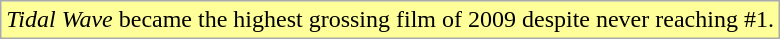<table class="wikitable">
<tr>
<td style="background-color:#FFFF99"><em>Tidal Wave</em> became the highest grossing film of 2009 despite never reaching #1.</td>
</tr>
</table>
